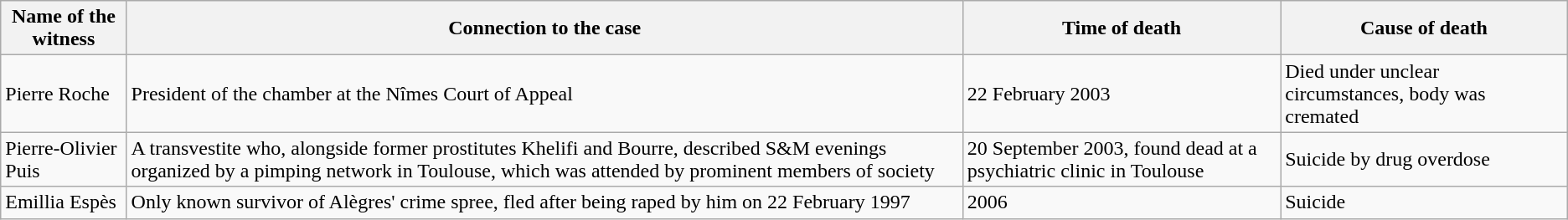<table class="wikitable">
<tr>
<th>Name of the witness</th>
<th>Connection to the case</th>
<th>Time of death</th>
<th>Cause of death</th>
</tr>
<tr>
<td>Pierre Roche</td>
<td>President of the chamber at the Nîmes Court of Appeal</td>
<td>22 February 2003</td>
<td>Died under unclear circumstances, body was cremated</td>
</tr>
<tr>
<td>Pierre-Olivier Puis</td>
<td>A transvestite who, alongside former prostitutes Khelifi and Bourre, described S&M evenings organized by a pimping network in Toulouse, which was attended by prominent members of society</td>
<td>20 September 2003, found dead at a psychiatric clinic in Toulouse</td>
<td>Suicide by drug overdose</td>
</tr>
<tr>
<td>Emillia Espès</td>
<td>Only known survivor of Alègres' crime spree, fled after being raped by him on 22 February 1997</td>
<td>2006</td>
<td>Suicide</td>
</tr>
</table>
